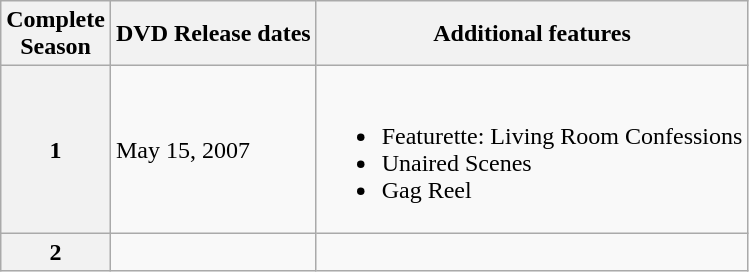<table class="wikitable">
<tr>
<th>Complete<br><strong>Season</strong></th>
<th>DVD Release dates</th>
<th>Additional features</th>
</tr>
<tr>
<th>1</th>
<td>May 15, 2007</td>
<td><br><ul><li>Featurette: Living Room Confessions</li><li>Unaired Scenes</li><li>Gag Reel</li></ul></td>
</tr>
<tr>
<th>2</th>
<td></td>
<td></td>
</tr>
</table>
